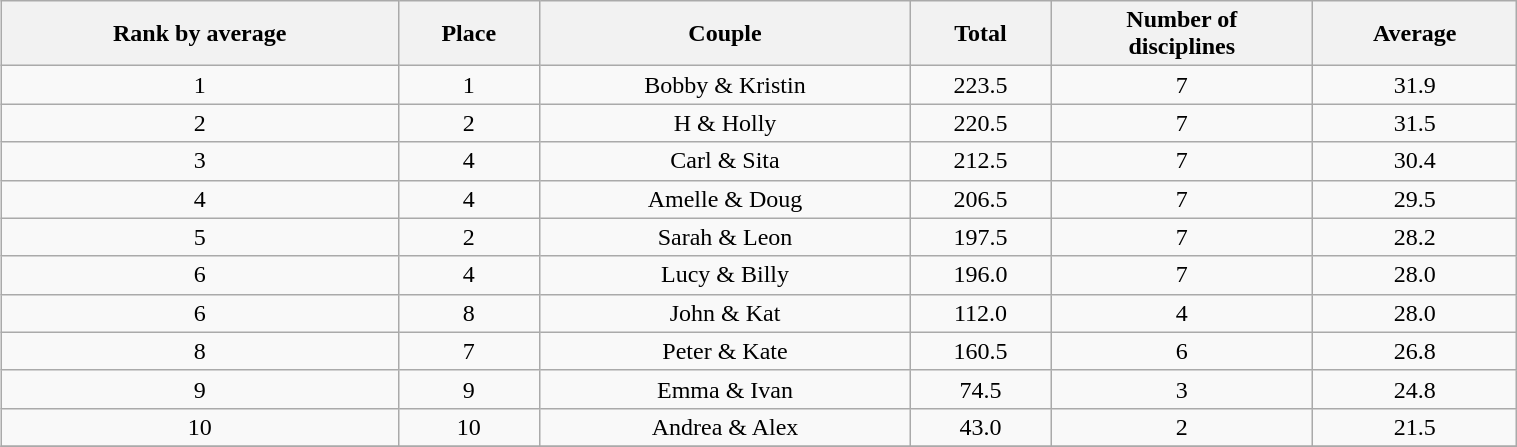<table class="wikitable sortable" style="text-align:center; margin: 5px; width: 80%">
<tr>
<th>Rank by average</th>
<th>Place</th>
<th>Couple</th>
<th>Total</th>
<th>Number of<br>disciplines</th>
<th>Average</th>
</tr>
<tr>
<td>1</td>
<td>1</td>
<td>Bobby & Kristin</td>
<td>223.5</td>
<td>7</td>
<td>31.9</td>
</tr>
<tr>
<td>2</td>
<td>2</td>
<td>H & Holly</td>
<td>220.5</td>
<td>7</td>
<td>31.5</td>
</tr>
<tr>
<td>3</td>
<td>4</td>
<td>Carl & Sita</td>
<td>212.5</td>
<td>7</td>
<td>30.4</td>
</tr>
<tr>
<td>4</td>
<td>4</td>
<td>Amelle & Doug</td>
<td>206.5</td>
<td>7</td>
<td>29.5</td>
</tr>
<tr>
<td>5</td>
<td>2</td>
<td>Sarah & Leon</td>
<td>197.5</td>
<td>7</td>
<td>28.2</td>
</tr>
<tr>
<td>6</td>
<td>4</td>
<td>Lucy & Billy</td>
<td>196.0</td>
<td>7</td>
<td>28.0</td>
</tr>
<tr>
<td>6</td>
<td>8</td>
<td>John & Kat</td>
<td>112.0</td>
<td>4</td>
<td>28.0</td>
</tr>
<tr>
<td>8</td>
<td>7</td>
<td>Peter & Kate</td>
<td>160.5</td>
<td>6</td>
<td>26.8</td>
</tr>
<tr>
<td>9</td>
<td>9</td>
<td>Emma & Ivan</td>
<td>74.5</td>
<td>3</td>
<td>24.8</td>
</tr>
<tr>
<td>10</td>
<td>10</td>
<td>Andrea & Alex</td>
<td>43.0</td>
<td>2</td>
<td>21.5</td>
</tr>
<tr>
</tr>
</table>
